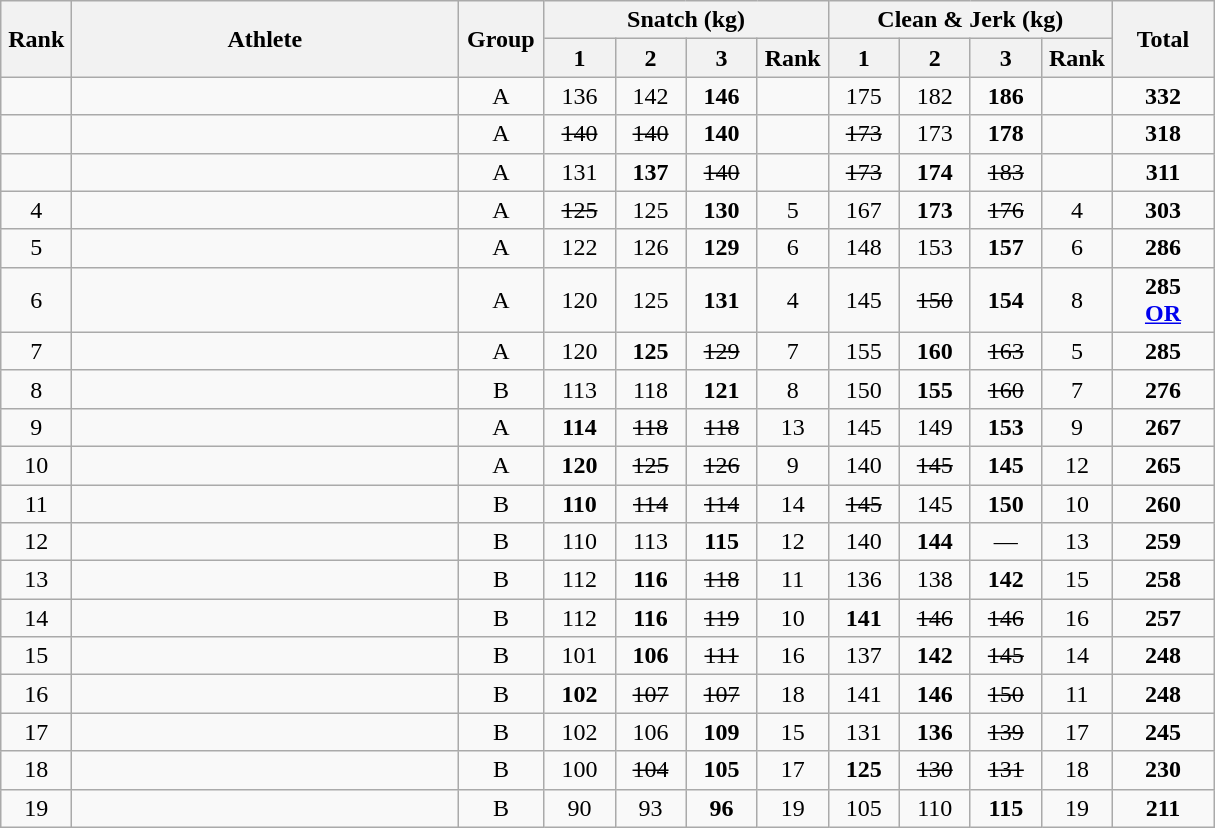<table class = "wikitable" style="text-align:center;">
<tr>
<th rowspan=2 width=40>Rank</th>
<th rowspan=2 width=250>Athlete</th>
<th rowspan=2 width=50>Group</th>
<th colspan=4>Snatch (kg)</th>
<th colspan=4>Clean & Jerk (kg)</th>
<th rowspan=2 width=60>Total</th>
</tr>
<tr>
<th width=40>1</th>
<th width=40>2</th>
<th width=40>3</th>
<th width=40>Rank</th>
<th width=40>1</th>
<th width=40>2</th>
<th width=40>3</th>
<th width=40>Rank</th>
</tr>
<tr>
<td></td>
<td align=left></td>
<td>A</td>
<td>136</td>
<td>142</td>
<td><strong>146</strong></td>
<td></td>
<td>175</td>
<td>182</td>
<td><strong>186</strong></td>
<td></td>
<td><strong>332</strong></td>
</tr>
<tr>
<td></td>
<td align=left></td>
<td>A</td>
<td><s>140</s></td>
<td><s>140</s></td>
<td><strong>140</strong></td>
<td></td>
<td><s>173</s></td>
<td>173</td>
<td><strong>178</strong></td>
<td></td>
<td><strong>318</strong></td>
</tr>
<tr>
<td></td>
<td align=left></td>
<td>A</td>
<td>131</td>
<td><strong>137</strong></td>
<td><s>140</s></td>
<td></td>
<td><s>173</s></td>
<td><strong>174</strong></td>
<td><s>183</s></td>
<td></td>
<td><strong>311</strong></td>
</tr>
<tr>
<td>4</td>
<td align=left></td>
<td>A</td>
<td><s>125</s></td>
<td>125</td>
<td><strong>130</strong></td>
<td>5</td>
<td>167</td>
<td><strong>173</strong></td>
<td><s>176</s></td>
<td>4</td>
<td><strong>303</strong></td>
</tr>
<tr>
<td>5</td>
<td align=left></td>
<td>A</td>
<td>122</td>
<td>126</td>
<td><strong>129</strong></td>
<td>6</td>
<td>148</td>
<td>153</td>
<td><strong>157</strong></td>
<td>6</td>
<td><strong>286</strong></td>
</tr>
<tr>
<td>6</td>
<td align=left></td>
<td>A</td>
<td>120</td>
<td>125</td>
<td><strong>131</strong></td>
<td>4</td>
<td>145</td>
<td><s>150</s></td>
<td><strong>154</strong></td>
<td>8</td>
<td><strong>285</strong><br><strong><a href='#'>OR</a></strong></td>
</tr>
<tr>
<td>7</td>
<td align=left></td>
<td>A</td>
<td>120</td>
<td><strong>125</strong></td>
<td><s>129</s></td>
<td>7</td>
<td>155</td>
<td><strong>160</strong></td>
<td><s>163</s></td>
<td>5</td>
<td><strong>285</strong></td>
</tr>
<tr>
<td>8</td>
<td align=left></td>
<td>B</td>
<td>113</td>
<td>118</td>
<td><strong>121</strong></td>
<td>8</td>
<td>150</td>
<td><strong>155</strong></td>
<td><s>160</s></td>
<td>7</td>
<td><strong>276</strong></td>
</tr>
<tr>
<td>9</td>
<td align=left></td>
<td>A</td>
<td><strong>114</strong></td>
<td><s>118</s></td>
<td><s>118</s></td>
<td>13</td>
<td>145</td>
<td>149</td>
<td><strong>153</strong></td>
<td>9</td>
<td><strong>267</strong></td>
</tr>
<tr>
<td>10</td>
<td align=left></td>
<td>A</td>
<td><strong>120</strong></td>
<td><s>125</s></td>
<td><s>126</s></td>
<td>9</td>
<td>140</td>
<td><s>145</s></td>
<td><strong>145</strong></td>
<td>12</td>
<td><strong>265</strong></td>
</tr>
<tr>
<td>11</td>
<td align=left></td>
<td>B</td>
<td><strong>110</strong></td>
<td><s>114</s></td>
<td><s>114</s></td>
<td>14</td>
<td><s>145</s></td>
<td>145</td>
<td><strong>150</strong></td>
<td>10</td>
<td><strong>260</strong></td>
</tr>
<tr>
<td>12</td>
<td align=left></td>
<td>B</td>
<td>110</td>
<td>113</td>
<td><strong>115</strong></td>
<td>12</td>
<td>140</td>
<td><strong>144</strong></td>
<td>—</td>
<td>13</td>
<td><strong>259</strong></td>
</tr>
<tr>
<td>13</td>
<td align=left></td>
<td>B</td>
<td>112</td>
<td><strong>116</strong></td>
<td><s>118</s></td>
<td>11</td>
<td>136</td>
<td>138</td>
<td><strong>142</strong></td>
<td>15</td>
<td><strong>258</strong></td>
</tr>
<tr>
<td>14</td>
<td align=left></td>
<td>B</td>
<td>112</td>
<td><strong>116</strong></td>
<td><s>119</s></td>
<td>10</td>
<td><strong>141</strong></td>
<td><s>146</s></td>
<td><s>146</s></td>
<td>16</td>
<td><strong>257</strong></td>
</tr>
<tr>
<td>15</td>
<td align=left></td>
<td>B</td>
<td>101</td>
<td><strong>106</strong></td>
<td><s>111</s></td>
<td>16</td>
<td>137</td>
<td><strong>142</strong></td>
<td><s>145</s></td>
<td>14</td>
<td><strong>248</strong></td>
</tr>
<tr>
<td>16</td>
<td align=left></td>
<td>B</td>
<td><strong>102</strong></td>
<td><s>107</s></td>
<td><s>107</s></td>
<td>18</td>
<td>141</td>
<td><strong>146</strong></td>
<td><s>150</s></td>
<td>11</td>
<td><strong>248</strong></td>
</tr>
<tr>
<td>17</td>
<td align=left></td>
<td>B</td>
<td>102</td>
<td>106</td>
<td><strong>109</strong></td>
<td>15</td>
<td>131</td>
<td><strong>136</strong></td>
<td><s>139</s></td>
<td>17</td>
<td><strong>245</strong></td>
</tr>
<tr>
<td>18</td>
<td align=left></td>
<td>B</td>
<td>100</td>
<td><s>104</s></td>
<td><strong>105</strong></td>
<td>17</td>
<td><strong>125</strong></td>
<td><s>130</s></td>
<td><s>131</s></td>
<td>18</td>
<td><strong>230</strong></td>
</tr>
<tr>
<td>19</td>
<td align=left></td>
<td>B</td>
<td>90</td>
<td>93</td>
<td><strong>96</strong></td>
<td>19</td>
<td>105</td>
<td>110</td>
<td><strong>115</strong></td>
<td>19</td>
<td><strong>211</strong></td>
</tr>
</table>
